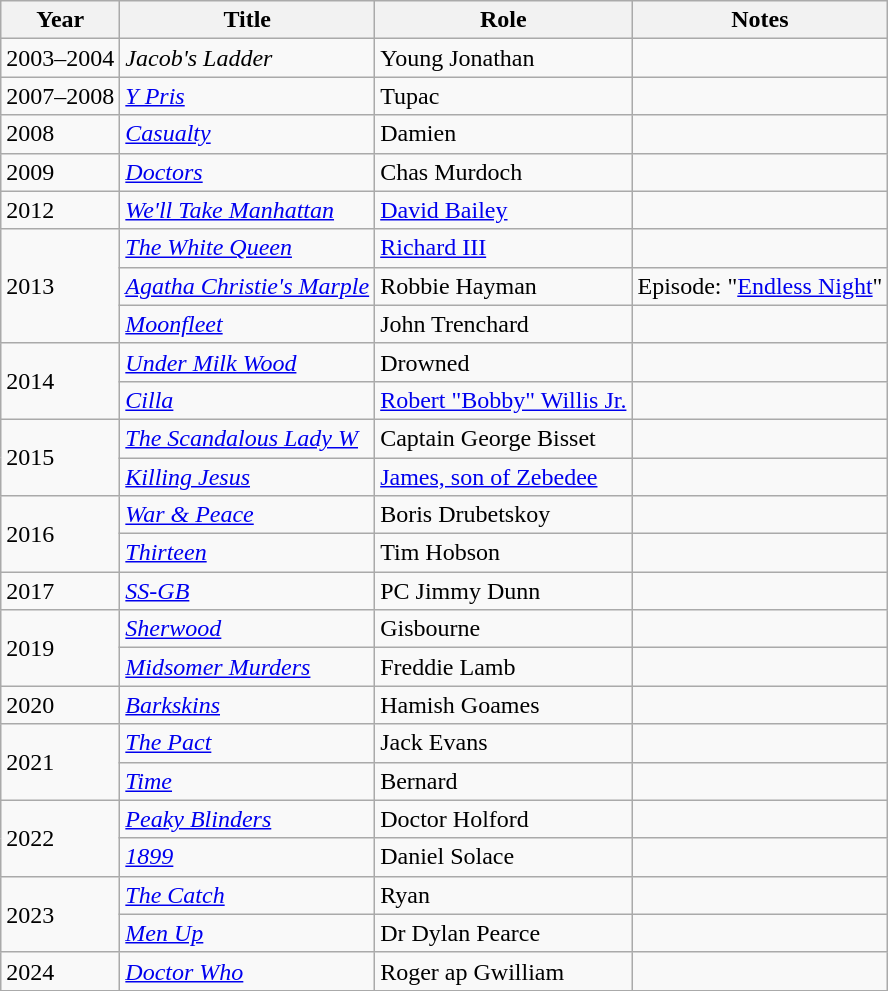<table class="wikitable sortable">
<tr>
<th>Year</th>
<th>Title</th>
<th>Role</th>
<th class="unsortable">Notes</th>
</tr>
<tr>
<td>2003–2004</td>
<td><em>Jacob's Ladder</em></td>
<td>Young Jonathan</td>
<td></td>
</tr>
<tr>
<td>2007–2008</td>
<td><em><a href='#'>Y Pris</a></em></td>
<td>Tupac</td>
<td></td>
</tr>
<tr>
<td>2008</td>
<td><em><a href='#'>Casualty</a></em></td>
<td>Damien</td>
<td></td>
</tr>
<tr>
<td>2009</td>
<td><em><a href='#'>Doctors</a></em></td>
<td>Chas Murdoch</td>
<td></td>
</tr>
<tr>
<td>2012</td>
<td><em><a href='#'>We'll Take Manhattan</a></em></td>
<td><a href='#'>David Bailey</a></td>
<td></td>
</tr>
<tr>
<td rowspan="3">2013</td>
<td><em><a href='#'>The White Queen</a></em></td>
<td><a href='#'>Richard III</a></td>
<td></td>
</tr>
<tr>
<td><em><a href='#'>Agatha Christie's Marple</a></em></td>
<td>Robbie Hayman</td>
<td>Episode: "<a href='#'>Endless Night</a>"</td>
</tr>
<tr>
<td><em><a href='#'>Moonfleet</a></em></td>
<td>John Trenchard</td>
<td></td>
</tr>
<tr>
<td rowspan="2">2014</td>
<td><em><a href='#'>Under Milk Wood</a></em></td>
<td>Drowned</td>
<td><br></td>
</tr>
<tr>
<td><em><a href='#'>Cilla</a></em></td>
<td><a href='#'>Robert "Bobby" Willis Jr.</a></td>
<td></td>
</tr>
<tr>
<td rowspan="2">2015</td>
<td><em><a href='#'>The Scandalous Lady W</a></em></td>
<td>Captain George Bisset</td>
<td></td>
</tr>
<tr>
<td><em><a href='#'>Killing Jesus</a></em></td>
<td><a href='#'>James, son of Zebedee</a></td>
<td></td>
</tr>
<tr>
<td rowspan="2">2016</td>
<td><em><a href='#'>War & Peace</a></em></td>
<td>Boris Drubetskoy</td>
<td></td>
</tr>
<tr>
<td><em><a href='#'>Thirteen</a></em></td>
<td>Tim Hobson</td>
<td></td>
</tr>
<tr>
<td>2017</td>
<td><em><a href='#'>SS-GB</a></em></td>
<td>PC Jimmy Dunn</td>
<td></td>
</tr>
<tr>
<td rowspan="2">2019</td>
<td><em><a href='#'>Sherwood</a></em></td>
<td>Gisbourne</td>
<td><br></td>
</tr>
<tr>
<td><em><a href='#'>Midsomer Murders</a></em></td>
<td>Freddie Lamb</td>
<td></td>
</tr>
<tr>
<td>2020</td>
<td><em><a href='#'>Barkskins</a></em></td>
<td>Hamish Goames</td>
<td></td>
</tr>
<tr>
<td rowspan="2">2021</td>
<td><em><a href='#'>The Pact</a></em></td>
<td>Jack Evans</td>
<td></td>
</tr>
<tr>
<td><em><a href='#'>Time</a></em></td>
<td>Bernard</td>
<td></td>
</tr>
<tr>
<td rowspan="2">2022</td>
<td><em><a href='#'>Peaky Blinders</a></em></td>
<td>Doctor Holford</td>
<td></td>
</tr>
<tr>
<td><em><a href='#'>1899</a></em></td>
<td>Daniel Solace</td>
<td> </td>
</tr>
<tr>
<td rowspan="2">2023</td>
<td><em><a href='#'>The Catch</a></em></td>
<td>Ryan</td>
<td> <br></td>
</tr>
<tr>
<td><em><a href='#'>Men Up</a></em></td>
<td>Dr Dylan Pearce</td>
<td></td>
</tr>
<tr>
<td>2024</td>
<td><em><a href='#'>Doctor Who</a></em></td>
<td>Roger ap Gwilliam</td>
<td></td>
</tr>
</table>
